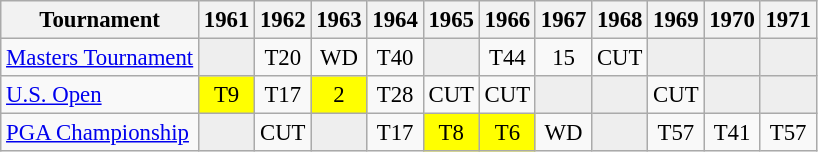<table class="wikitable" style="font-size:95%;text-align:center;">
<tr>
<th>Tournament</th>
<th>1961</th>
<th>1962</th>
<th>1963</th>
<th>1964</th>
<th>1965</th>
<th>1966</th>
<th>1967</th>
<th>1968</th>
<th>1969</th>
<th>1970</th>
<th>1971</th>
</tr>
<tr>
<td align=left><a href='#'>Masters Tournament</a></td>
<td style="background:#eeeeee;"></td>
<td>T20</td>
<td>WD</td>
<td>T40</td>
<td style="background:#eeeeee;"></td>
<td>T44</td>
<td>15</td>
<td>CUT</td>
<td style="background:#eeeeee;"></td>
<td style="background:#eeeeee;"></td>
<td style="background:#eeeeee;"></td>
</tr>
<tr>
<td align=left><a href='#'>U.S. Open</a></td>
<td style="background:yellow;">T9</td>
<td>T17</td>
<td style="background:yellow;">2</td>
<td>T28</td>
<td>CUT</td>
<td>CUT</td>
<td style="background:#eeeeee;"></td>
<td style="background:#eeeeee;"></td>
<td>CUT</td>
<td style="background:#eeeeee;"></td>
<td style="background:#eeeeee;"></td>
</tr>
<tr>
<td align=left><a href='#'>PGA Championship</a></td>
<td style="background:#eeeeee;"></td>
<td>CUT</td>
<td style="background:#eeeeee;"></td>
<td>T17</td>
<td style="background:yellow;">T8</td>
<td style="background:yellow;">T6</td>
<td>WD</td>
<td style="background:#eeeeee;"></td>
<td>T57</td>
<td>T41</td>
<td>T57</td>
</tr>
</table>
